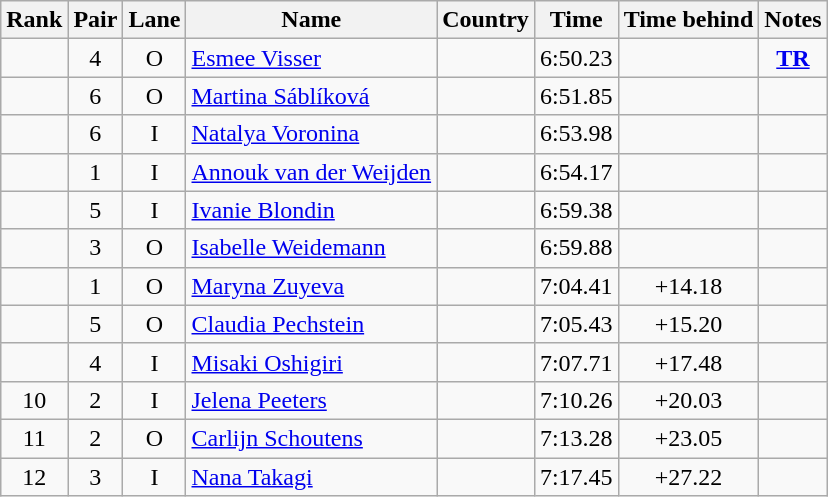<table class="wikitable sortable" style="text-align:center">
<tr>
<th>Rank</th>
<th>Pair</th>
<th>Lane</th>
<th>Name</th>
<th>Country</th>
<th>Time</th>
<th>Time behind</th>
<th>Notes</th>
</tr>
<tr>
<td></td>
<td>4</td>
<td>O</td>
<td align="left"><a href='#'>Esmee Visser</a></td>
<td align="left"></td>
<td>6:50.23</td>
<td></td>
<td><strong><a href='#'>TR</a></strong></td>
</tr>
<tr>
<td></td>
<td>6</td>
<td>O</td>
<td align="left"><a href='#'>Martina Sáblíková</a></td>
<td align="left"></td>
<td>6:51.85</td>
<td></td>
<td></td>
</tr>
<tr>
<td></td>
<td>6</td>
<td>I</td>
<td align="left"><a href='#'>Natalya Voronina</a></td>
<td align="left"></td>
<td>6:53.98</td>
<td></td>
<td></td>
</tr>
<tr>
<td></td>
<td>1</td>
<td>I</td>
<td align="left"><a href='#'>Annouk van der Weijden</a></td>
<td align="left"></td>
<td>6:54.17</td>
<td></td>
<td></td>
</tr>
<tr>
<td></td>
<td>5</td>
<td>I</td>
<td align="left"><a href='#'>Ivanie Blondin</a></td>
<td align="left"></td>
<td>6:59.38</td>
<td></td>
<td></td>
</tr>
<tr>
<td></td>
<td>3</td>
<td>O</td>
<td align="left"><a href='#'>Isabelle Weidemann</a></td>
<td align="left"></td>
<td>6:59.88</td>
<td></td>
<td></td>
</tr>
<tr>
<td></td>
<td>1</td>
<td>O</td>
<td align="left"><a href='#'>Maryna Zuyeva</a></td>
<td align="left"></td>
<td>7:04.41</td>
<td>+14.18</td>
<td></td>
</tr>
<tr>
<td></td>
<td>5</td>
<td>O</td>
<td align="left"><a href='#'>Claudia Pechstein</a></td>
<td align="left"></td>
<td>7:05.43</td>
<td>+15.20</td>
<td></td>
</tr>
<tr>
<td></td>
<td>4</td>
<td>I</td>
<td align="left"><a href='#'>Misaki Oshigiri</a></td>
<td align="left"></td>
<td>7:07.71</td>
<td>+17.48</td>
<td></td>
</tr>
<tr>
<td>10</td>
<td>2</td>
<td>I</td>
<td align="left"><a href='#'>Jelena Peeters</a></td>
<td align="left"></td>
<td>7:10.26</td>
<td>+20.03</td>
<td></td>
</tr>
<tr>
<td>11</td>
<td>2</td>
<td>O</td>
<td align="left"><a href='#'>Carlijn Schoutens</a></td>
<td align="left"></td>
<td>7:13.28</td>
<td>+23.05</td>
<td></td>
</tr>
<tr>
<td>12</td>
<td>3</td>
<td>I</td>
<td align="left"><a href='#'>Nana Takagi</a></td>
<td align="left"></td>
<td>7:17.45</td>
<td>+27.22</td>
<td></td>
</tr>
</table>
